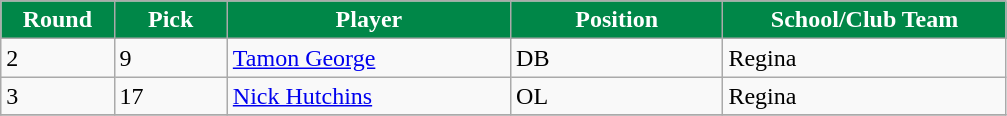<table class="wikitable sortable">
<tr>
<th style="background:#008748;color:White;"  width="8%">Round</th>
<th style="background:#008748;color:White;"  width="8%">Pick</th>
<th style="background:#008748;color:White;"  width="20%">Player</th>
<th style="background:#008748;color:White;"  width="15%">Position</th>
<th style="background:#008748;color:White;"  width="20%">School/Club Team</th>
</tr>
<tr>
<td>2</td>
<td>9</td>
<td><a href='#'>Tamon George</a></td>
<td>DB</td>
<td>Regina</td>
</tr>
<tr>
<td>3</td>
<td>17</td>
<td><a href='#'>Nick Hutchins</a></td>
<td>OL</td>
<td>Regina</td>
</tr>
<tr>
</tr>
</table>
